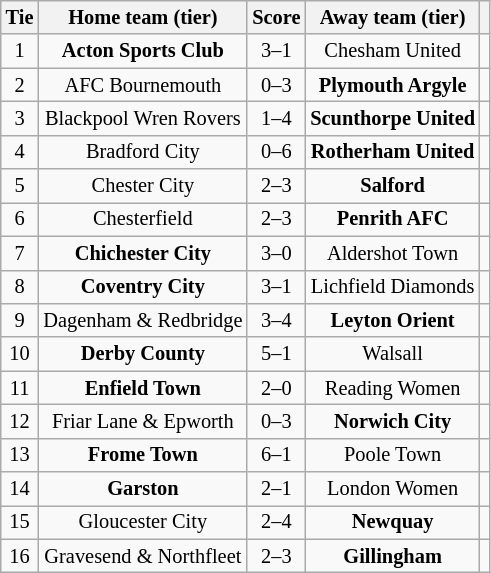<table class="wikitable" style="text-align:center; font-size:85%">
<tr>
<th>Tie</th>
<th>Home team (tier)</th>
<th>Score</th>
<th>Away team (tier)</th>
<th></th>
</tr>
<tr>
<td align="center">1</td>
<td><strong>Acton Sports Club</strong></td>
<td align="center">3–1 </td>
<td>Chesham United</td>
<td></td>
</tr>
<tr>
<td align="center">2</td>
<td>AFC Bournemouth</td>
<td align="center">0–3</td>
<td><strong>Plymouth Argyle</strong></td>
<td></td>
</tr>
<tr>
<td align="center">3</td>
<td>Blackpool Wren Rovers</td>
<td align="center">1–4</td>
<td><strong>Scunthorpe United</strong></td>
<td></td>
</tr>
<tr>
<td align="center">4</td>
<td>Bradford City</td>
<td align="center">0–6</td>
<td><strong>Rotherham United</strong></td>
<td></td>
</tr>
<tr>
<td align="center">5</td>
<td>Chester City</td>
<td align="center">2–3</td>
<td><strong>Salford</strong></td>
<td></td>
</tr>
<tr>
<td align="center">6</td>
<td>Chesterfield</td>
<td align="center">2–3</td>
<td><strong>Penrith AFC</strong></td>
<td></td>
</tr>
<tr>
<td align="center">7</td>
<td><strong>Chichester City</strong></td>
<td align="center">3–0</td>
<td>Aldershot Town</td>
<td></td>
</tr>
<tr>
<td align="center">8</td>
<td><strong>Coventry City</strong></td>
<td align="center">3–1 </td>
<td>Lichfield Diamonds</td>
<td></td>
</tr>
<tr>
<td align="center">9</td>
<td>Dagenham & Redbridge</td>
<td align="center">3–4</td>
<td><strong>Leyton Orient</strong></td>
<td></td>
</tr>
<tr>
<td align="center">10</td>
<td><strong>Derby County</strong></td>
<td align="center">5–1</td>
<td>Walsall</td>
<td></td>
</tr>
<tr>
<td align="center">11</td>
<td><strong>Enfield Town</strong></td>
<td align="center">2–0</td>
<td>Reading Women</td>
<td></td>
</tr>
<tr>
<td align="center">12</td>
<td>Friar Lane & Epworth</td>
<td align="center">0–3</td>
<td><strong>Norwich City</strong></td>
<td></td>
</tr>
<tr>
<td align="center">13</td>
<td><strong>Frome Town</strong></td>
<td align="center">6–1</td>
<td>Poole Town</td>
<td></td>
</tr>
<tr>
<td align="center">14</td>
<td><strong>Garston</strong></td>
<td align="center">2–1</td>
<td>London Women</td>
<td></td>
</tr>
<tr>
<td align="center">15</td>
<td>Gloucester City</td>
<td align="center">2–4 </td>
<td><strong>Newquay</strong></td>
<td></td>
</tr>
<tr>
<td align="center">16</td>
<td>Gravesend & Northfleet</td>
<td align="center">2–3</td>
<td><strong>Gillingham</strong></td>
<td></td>
</tr>
</table>
